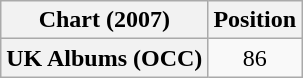<table class="wikitable plainrowheaders" style="text-align:center">
<tr>
<th scope="col">Chart (2007)</th>
<th scope="col">Position</th>
</tr>
<tr>
<th scope="row">UK Albums (OCC)</th>
<td>86</td>
</tr>
</table>
